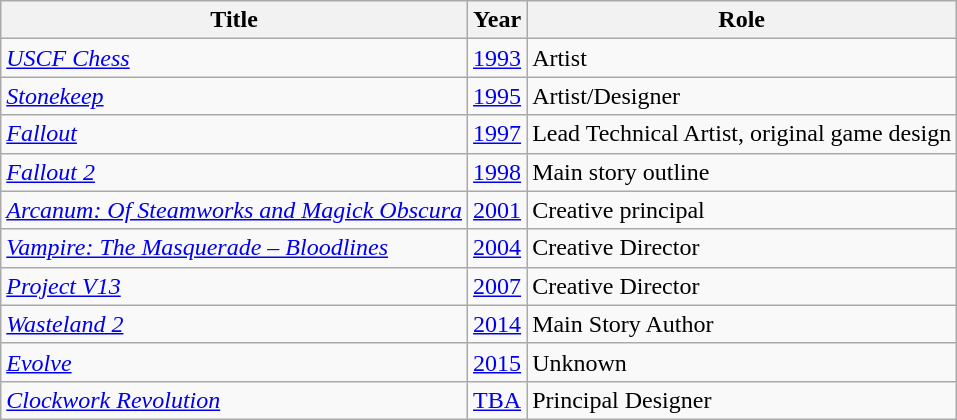<table class="wikitable sortable">
<tr>
<th>Title</th>
<th>Year</th>
<th>Role</th>
</tr>
<tr>
<td><em><a href='#'>USCF Chess</a></em></td>
<td><a href='#'>1993</a></td>
<td>Artist</td>
</tr>
<tr>
<td><em><a href='#'>Stonekeep</a></em></td>
<td><a href='#'>1995</a></td>
<td>Artist/Designer</td>
</tr>
<tr>
<td><em><a href='#'>Fallout</a></em></td>
<td><a href='#'>1997</a></td>
<td>Lead Technical Artist, original game design</td>
</tr>
<tr>
<td><em><a href='#'>Fallout 2</a></em></td>
<td><a href='#'>1998</a></td>
<td>Main story outline</td>
</tr>
<tr>
<td><em><a href='#'>Arcanum: Of Steamworks and Magick Obscura</a></em></td>
<td><a href='#'>2001</a></td>
<td>Creative principal</td>
</tr>
<tr>
<td><em><a href='#'>Vampire: The Masquerade – Bloodlines</a></em></td>
<td><a href='#'>2004</a></td>
<td>Creative Director</td>
</tr>
<tr>
<td><em><a href='#'>Project V13</a></em></td>
<td><a href='#'>2007</a></td>
<td>Creative Director</td>
</tr>
<tr>
<td><em><a href='#'>Wasteland 2</a></em></td>
<td><a href='#'>2014</a></td>
<td>Main Story Author</td>
</tr>
<tr>
<td><em><a href='#'>Evolve</a></em></td>
<td><a href='#'>2015</a></td>
<td>Unknown</td>
</tr>
<tr>
<td><em><a href='#'>Clockwork Revolution</a></em></td>
<td><a href='#'>TBA</a></td>
<td>Principal Designer</td>
</tr>
</table>
